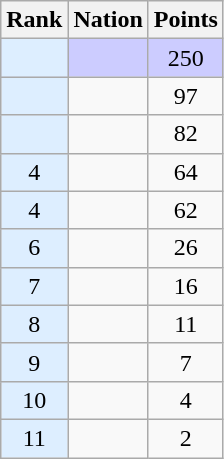<table class="wikitable sortable" style="text-align:center">
<tr>
<th>Rank</th>
<th>Nation</th>
<th>Points</th>
</tr>
<tr style="background-color:#ccccff">
<td bgcolor = DDEEFF></td>
<td align=left></td>
<td>250</td>
</tr>
<tr>
<td bgcolor = DDEEFF></td>
<td align=left></td>
<td>97</td>
</tr>
<tr>
<td bgcolor = DDEEFF></td>
<td align=left></td>
<td>82</td>
</tr>
<tr>
<td bgcolor = DDEEFF>4</td>
<td align=left></td>
<td>64</td>
</tr>
<tr>
<td bgcolor = DDEEFF>4</td>
<td align=left></td>
<td>62</td>
</tr>
<tr>
<td bgcolor = DDEEFF>6</td>
<td align=left></td>
<td>26</td>
</tr>
<tr>
<td bgcolor = DDEEFF>7</td>
<td align=left></td>
<td>16</td>
</tr>
<tr>
<td bgcolor = DDEEFF>8</td>
<td align=left></td>
<td>11</td>
</tr>
<tr>
<td bgcolor = DDEEFF>9</td>
<td align=left></td>
<td>7</td>
</tr>
<tr>
<td bgcolor = DDEEFF>10</td>
<td align=left></td>
<td>4</td>
</tr>
<tr>
<td bgcolor = DDEEFF>11</td>
<td align=left></td>
<td>2</td>
</tr>
</table>
